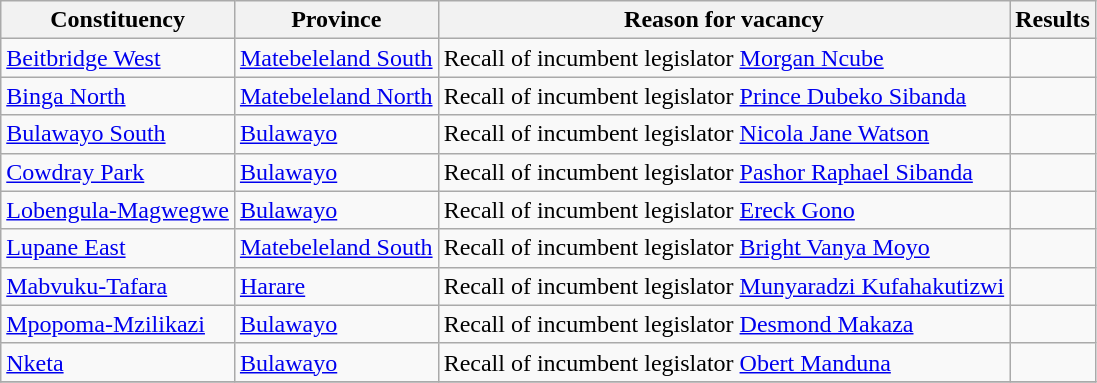<table class="wikitable sortable">
<tr>
<th>Constituency</th>
<th>Province</th>
<th>Reason for vacancy</th>
<th>Results</th>
</tr>
<tr>
<td><a href='#'>Beitbridge West</a></td>
<td><a href='#'>Matebeleland South</a></td>
<td>Recall of incumbent legislator <a href='#'>Morgan Ncube</a></td>
<td><br></td>
</tr>
<tr>
<td><a href='#'>Binga North</a></td>
<td><a href='#'>Matebeleland North</a></td>
<td>Recall of incumbent legislator <a href='#'>Prince Dubeko Sibanda</a></td>
<td></td>
</tr>
<tr>
<td><a href='#'>Bulawayo South</a></td>
<td><a href='#'>Bulawayo</a></td>
<td>Recall of incumbent legislator <a href='#'>Nicola Jane Watson</a></td>
<td></td>
</tr>
<tr>
<td><a href='#'>Cowdray Park</a></td>
<td><a href='#'>Bulawayo</a></td>
<td>Recall of incumbent legislator <a href='#'>Pashor Raphael Sibanda</a></td>
<td></td>
</tr>
<tr>
<td><a href='#'>Lobengula-Magwegwe</a></td>
<td><a href='#'>Bulawayo</a></td>
<td>Recall of incumbent legislator <a href='#'>Ereck Gono</a></td>
<td></td>
</tr>
<tr>
<td><a href='#'>Lupane East</a></td>
<td><a href='#'>Matebeleland South</a></td>
<td>Recall of incumbent legislator <a href='#'>Bright Vanya Moyo</a></td>
<td></td>
</tr>
<tr>
<td><a href='#'>Mabvuku-Tafara</a></td>
<td><a href='#'>Harare</a></td>
<td>Recall of incumbent legislator <a href='#'>Munyaradzi Kufahakutizwi</a></td>
<td><br>
 

</td>
</tr>
<tr>
<td><a href='#'>Mpopoma-Mzilikazi</a></td>
<td><a href='#'>Bulawayo</a></td>
<td>Recall of incumbent legislator <a href='#'>Desmond Makaza</a></td>
<td></td>
</tr>
<tr>
<td><a href='#'>Nketa</a></td>
<td><a href='#'>Bulawayo</a></td>
<td>Recall of incumbent legislator <a href='#'>Obert Manduna</a></td>
<td></td>
</tr>
<tr>
</tr>
</table>
